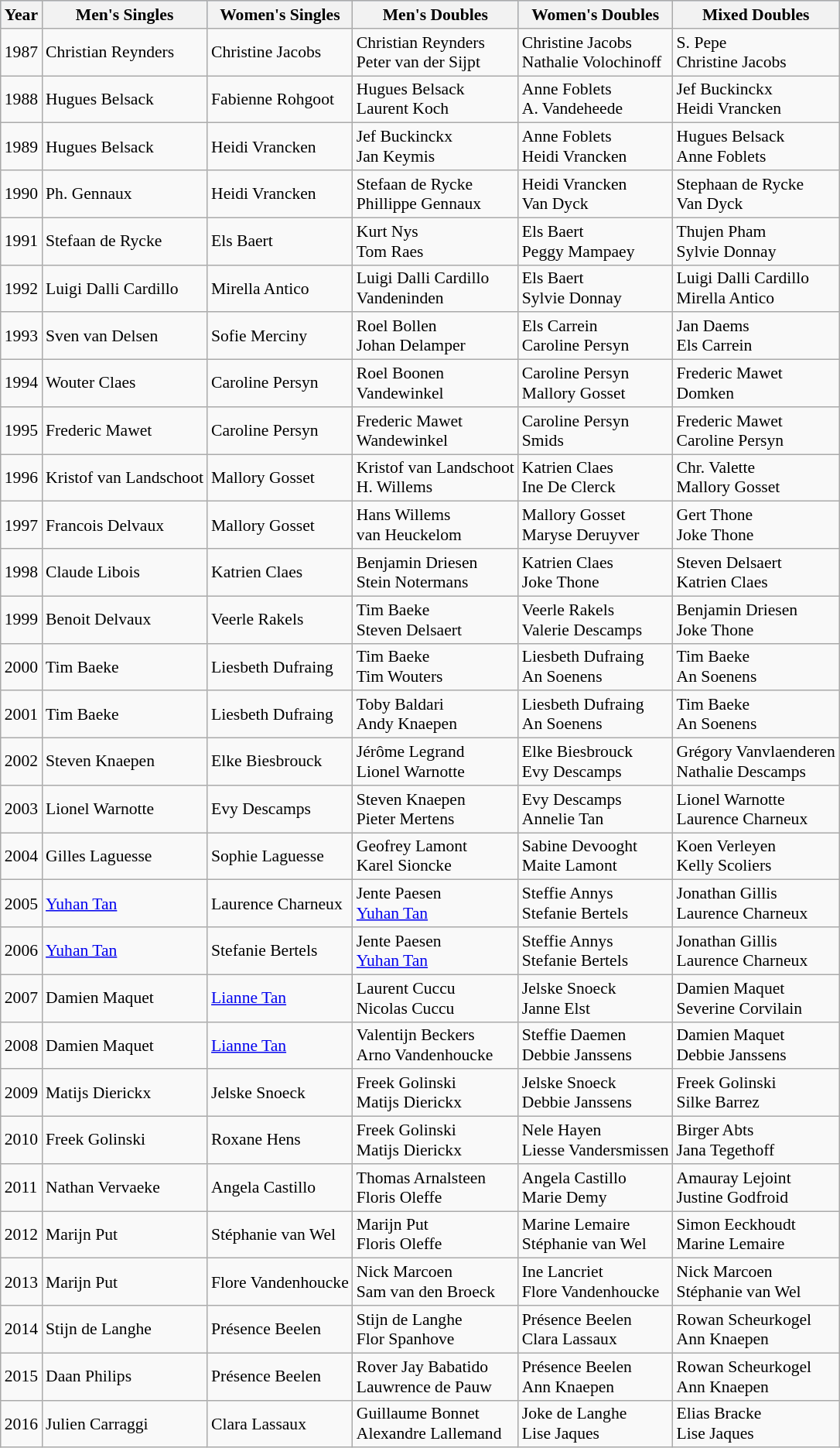<table class=wikitable style="font-size:90%;">
<tr style="background-color:#ABCDEF">
<th>Year</th>
<th>Men's Singles</th>
<th>Women's Singles</th>
<th>Men's Doubles</th>
<th>Women's Doubles</th>
<th>Mixed Doubles</th>
</tr>
<tr>
<td>1987</td>
<td>Christian Reynders</td>
<td>Christine Jacobs</td>
<td>Christian Reynders <br> Peter van der Sijpt</td>
<td>Christine Jacobs <br> Nathalie Volochinoff</td>
<td>S. Pepe <br> Christine Jacobs</td>
</tr>
<tr>
<td>1988</td>
<td>Hugues Belsack</td>
<td>Fabienne Rohgoot</td>
<td>Hugues Belsack <br> Laurent Koch</td>
<td>Anne Foblets <br> A. Vandeheede</td>
<td>Jef Buckinckx <br> Heidi Vrancken</td>
</tr>
<tr>
<td>1989</td>
<td>Hugues Belsack</td>
<td>Heidi Vrancken</td>
<td>Jef Buckinckx <br> Jan Keymis</td>
<td>Anne Foblets <br> Heidi Vrancken</td>
<td>Hugues Belsack <br> Anne Foblets</td>
</tr>
<tr>
<td>1990</td>
<td>Ph. Gennaux</td>
<td>Heidi Vrancken</td>
<td>Stefaan de Rycke <br> Phillippe Gennaux</td>
<td>Heidi Vrancken <br> Van Dyck</td>
<td>Stephaan de Rycke <br> Van Dyck</td>
</tr>
<tr>
<td>1991</td>
<td>Stefaan de Rycke</td>
<td>Els Baert</td>
<td>Kurt Nys <br> Tom Raes</td>
<td>Els Baert <br> Peggy Mampaey</td>
<td>Thujen Pham <br> Sylvie Donnay</td>
</tr>
<tr>
<td>1992</td>
<td>Luigi Dalli Cardillo</td>
<td>Mirella Antico</td>
<td>Luigi Dalli Cardillo <br> Vandeninden</td>
<td>Els Baert <br> Sylvie Donnay</td>
<td>Luigi Dalli Cardillo <br> Mirella Antico</td>
</tr>
<tr>
<td>1993</td>
<td>Sven van Delsen</td>
<td>Sofie Merciny</td>
<td>Roel Bollen <br> Johan Delamper</td>
<td>Els Carrein <br> Caroline Persyn</td>
<td>Jan Daems <br> Els Carrein</td>
</tr>
<tr>
<td>1994</td>
<td>Wouter Claes</td>
<td>Caroline Persyn</td>
<td>Roel Boonen <br> Vandewinkel</td>
<td>Caroline Persyn <br> Mallory Gosset</td>
<td>Frederic Mawet <br> Domken</td>
</tr>
<tr>
<td>1995</td>
<td>Frederic Mawet</td>
<td>Caroline Persyn</td>
<td>Frederic Mawet <br> Wandewinkel</td>
<td>Caroline Persyn <br> Smids</td>
<td>Frederic Mawet <br> Caroline Persyn</td>
</tr>
<tr>
<td>1996</td>
<td>Kristof van Landschoot</td>
<td>Mallory Gosset</td>
<td>Kristof van Landschoot <br> H. Willems</td>
<td>Katrien Claes <br> Ine De Clerck</td>
<td>Chr. Valette <br> Mallory Gosset</td>
</tr>
<tr>
<td>1997</td>
<td>Francois Delvaux</td>
<td>Mallory Gosset</td>
<td>Hans Willems <br> van Heuckelom</td>
<td>Mallory Gosset <br> Maryse Deruyver</td>
<td>Gert Thone <br> Joke Thone</td>
</tr>
<tr>
<td>1998</td>
<td>Claude Libois</td>
<td>Katrien Claes</td>
<td>Benjamin Driesen <br> Stein Notermans</td>
<td>Katrien Claes <br> Joke Thone</td>
<td>Steven Delsaert <br> Katrien Claes</td>
</tr>
<tr>
<td>1999</td>
<td>Benoit Delvaux</td>
<td>Veerle Rakels</td>
<td>Tim Baeke <br> Steven Delsaert</td>
<td>Veerle Rakels <br> Valerie Descamps</td>
<td>Benjamin Driesen <br> Joke Thone</td>
</tr>
<tr>
<td>2000</td>
<td>Tim Baeke</td>
<td>Liesbeth Dufraing</td>
<td>Tim Baeke <br> Tim Wouters</td>
<td>Liesbeth Dufraing <br> An Soenens</td>
<td>Tim Baeke <br> An Soenens</td>
</tr>
<tr>
<td>2001</td>
<td>Tim Baeke</td>
<td>Liesbeth Dufraing</td>
<td>Toby Baldari <br> Andy Knaepen</td>
<td>Liesbeth Dufraing <br> An Soenens</td>
<td>Tim Baeke <br> An Soenens</td>
</tr>
<tr>
<td>2002</td>
<td>Steven Knaepen</td>
<td>Elke Biesbrouck</td>
<td>Jérôme Legrand <br> Lionel Warnotte</td>
<td>Elke Biesbrouck <br> Evy Descamps</td>
<td>Grégory Vanvlaenderen <br> Nathalie Descamps</td>
</tr>
<tr>
<td>2003</td>
<td>Lionel Warnotte</td>
<td>Evy Descamps</td>
<td>Steven Knaepen <br> Pieter Mertens</td>
<td>Evy Descamps <br> Annelie Tan</td>
<td>Lionel Warnotte <br> Laurence Charneux</td>
</tr>
<tr>
<td>2004</td>
<td>Gilles Laguesse</td>
<td>Sophie Laguesse</td>
<td>Geofrey Lamont <br> Karel Sioncke</td>
<td>Sabine Devooght <br> Maite Lamont</td>
<td>Koen Verleyen <br> Kelly Scoliers</td>
</tr>
<tr>
<td>2005</td>
<td><a href='#'>Yuhan Tan</a></td>
<td>Laurence Charneux</td>
<td>Jente Paesen <br> <a href='#'>Yuhan Tan</a></td>
<td>Steffie Annys <br> Stefanie Bertels</td>
<td>Jonathan Gillis <br> Laurence Charneux</td>
</tr>
<tr>
<td>2006</td>
<td><a href='#'>Yuhan Tan</a></td>
<td>Stefanie Bertels</td>
<td>Jente Paesen <br> <a href='#'>Yuhan Tan</a></td>
<td>Steffie Annys <br> Stefanie Bertels</td>
<td>Jonathan Gillis <br> Laurence Charneux</td>
</tr>
<tr>
<td>2007</td>
<td>Damien Maquet</td>
<td><a href='#'>Lianne Tan</a></td>
<td>Laurent Cuccu <br> Nicolas Cuccu</td>
<td>Jelske Snoeck <br> Janne Elst</td>
<td>Damien Maquet <br> Severine Corvilain</td>
</tr>
<tr>
<td>2008</td>
<td>Damien Maquet</td>
<td><a href='#'>Lianne Tan</a></td>
<td>Valentijn Beckers <br> Arno Vandenhoucke</td>
<td>Steffie Daemen <br> Debbie Janssens</td>
<td>Damien Maquet <br> Debbie Janssens</td>
</tr>
<tr>
<td>2009</td>
<td>Matijs Dierickx</td>
<td>Jelske Snoeck</td>
<td>Freek Golinski <br> Matijs Dierickx</td>
<td>Jelske Snoeck <br> Debbie Janssens</td>
<td>Freek Golinski <br> Silke Barrez</td>
</tr>
<tr>
<td>2010</td>
<td>Freek Golinski</td>
<td>Roxane Hens</td>
<td>Freek Golinski <br> Matijs Dierickx</td>
<td>Nele Hayen <br> Liesse Vandersmissen</td>
<td>Birger Abts <br> Jana Tegethoff</td>
</tr>
<tr>
<td>2011</td>
<td>Nathan Vervaeke</td>
<td>Angela Castillo</td>
<td>Thomas Arnalsteen <br> Floris Oleffe</td>
<td>Angela Castillo <br> Marie Demy</td>
<td>Amauray Lejoint <br> Justine Godfroid</td>
</tr>
<tr>
<td>2012</td>
<td>Marijn Put</td>
<td>Stéphanie van Wel</td>
<td>Marijn Put <br> Floris Oleffe</td>
<td>Marine Lemaire <br> Stéphanie van Wel</td>
<td>Simon Eeckhoudt <br> Marine Lemaire</td>
</tr>
<tr>
<td>2013</td>
<td>Marijn Put</td>
<td>Flore Vandenhoucke</td>
<td>Nick Marcoen <br> Sam van den Broeck</td>
<td>Ine Lancriet <br> Flore Vandenhoucke</td>
<td>Nick Marcoen <br> Stéphanie van Wel</td>
</tr>
<tr>
<td>2014</td>
<td>Stijn de Langhe</td>
<td>Présence Beelen</td>
<td>Stijn de Langhe <br> Flor Spanhove</td>
<td>Présence Beelen <br> Clara Lassaux</td>
<td>Rowan Scheurkogel <br> Ann Knaepen</td>
</tr>
<tr>
<td>2015</td>
<td>Daan Philips</td>
<td>Présence Beelen</td>
<td>Rover Jay Babatido <br> Lauwrence de Pauw</td>
<td>Présence Beelen <br> Ann Knaepen</td>
<td>Rowan Scheurkogel <br> Ann Knaepen</td>
</tr>
<tr>
<td>2016</td>
<td>Julien Carraggi</td>
<td>Clara Lassaux</td>
<td>Guillaume Bonnet <br> Alexandre Lallemand</td>
<td>Joke de Langhe <br> Lise Jaques</td>
<td>Elias Bracke <br> Lise Jaques</td>
</tr>
</table>
